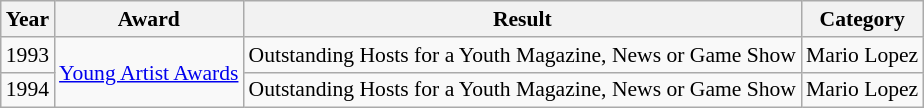<table class="wikitable" style="font-size: 90%;">
<tr>
<th>Year</th>
<th>Award</th>
<th>Result</th>
<th>Category</th>
</tr>
<tr>
<td>1993</td>
<td rowspan=2><a href='#'>Young Artist Awards</a></td>
<td>Outstanding Hosts for a Youth Magazine, News or Game Show</td>
<td>Mario Lopez</td>
</tr>
<tr>
<td>1994</td>
<td>Outstanding Hosts for a Youth Magazine, News or Game Show</td>
<td>Mario Lopez</td>
</tr>
</table>
